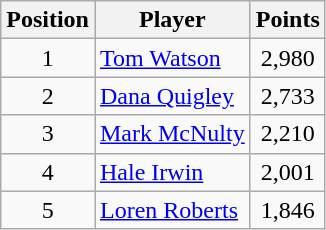<table class="wikitable">
<tr>
<th>Position</th>
<th>Player</th>
<th>Points</th>
</tr>
<tr>
<td align=center>1</td>
<td> <a href='#'>Tom Watson</a></td>
<td align=center>2,980</td>
</tr>
<tr>
<td align=center>2</td>
<td> <a href='#'>Dana Quigley</a></td>
<td align=center>2,733</td>
</tr>
<tr>
<td align=center>3</td>
<td> <a href='#'>Mark McNulty</a></td>
<td align=center>2,210</td>
</tr>
<tr>
<td align=center>4</td>
<td> <a href='#'>Hale Irwin</a></td>
<td align=center>2,001</td>
</tr>
<tr>
<td align=center>5</td>
<td> <a href='#'>Loren Roberts</a></td>
<td align=center>1,846</td>
</tr>
</table>
